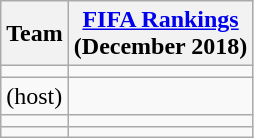<table class="wikitable sortable" style="text-align: left;">
<tr>
<th>Team</th>
<th><a href='#'>FIFA Rankings</a><br>(December 2018)</th>
</tr>
<tr>
<td></td>
<td></td>
</tr>
<tr>
<td> (host)</td>
<td></td>
</tr>
<tr>
<td></td>
<td></td>
</tr>
<tr>
<td></td>
<td></td>
</tr>
</table>
